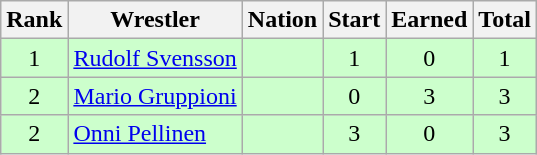<table class="wikitable sortable" style="text-align:center;">
<tr>
<th>Rank</th>
<th>Wrestler</th>
<th>Nation</th>
<th>Start</th>
<th>Earned</th>
<th>Total</th>
</tr>
<tr style="background:#cfc;">
<td>1</td>
<td align=left><a href='#'>Rudolf Svensson</a></td>
<td align=left></td>
<td>1</td>
<td>0</td>
<td>1</td>
</tr>
<tr style="background:#cfc;">
<td>2</td>
<td align=left><a href='#'>Mario Gruppioni</a></td>
<td align=left></td>
<td>0</td>
<td>3</td>
<td>3</td>
</tr>
<tr style="background:#cfc;">
<td>2</td>
<td align=left><a href='#'>Onni Pellinen</a></td>
<td align=left></td>
<td>3</td>
<td>0</td>
<td>3</td>
</tr>
</table>
